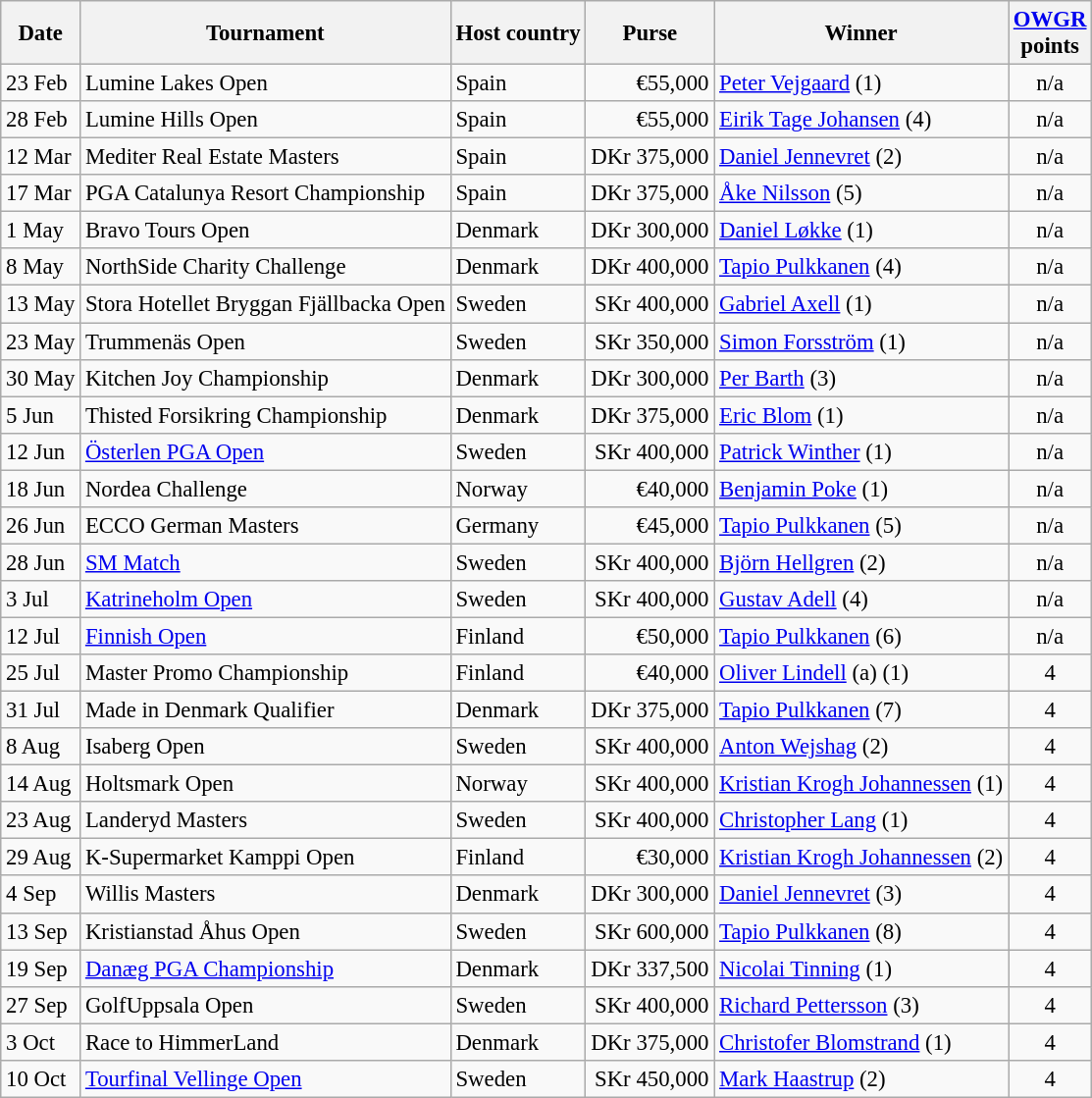<table class="wikitable" style="font-size:95%;">
<tr>
<th>Date</th>
<th>Tournament</th>
<th>Host country</th>
<th>Purse</th>
<th>Winner</th>
<th><a href='#'>OWGR</a><br>points</th>
</tr>
<tr>
<td>23 Feb</td>
<td>Lumine Lakes Open</td>
<td>Spain</td>
<td align=right>€55,000</td>
<td> <a href='#'>Peter Vejgaard</a> (1)</td>
<td align=center>n/a</td>
</tr>
<tr>
<td>28 Feb</td>
<td>Lumine Hills Open</td>
<td>Spain</td>
<td align=right>€55,000</td>
<td> <a href='#'>Eirik Tage Johansen</a> (4)</td>
<td align=center>n/a</td>
</tr>
<tr>
<td>12 Mar</td>
<td>Mediter Real Estate Masters</td>
<td>Spain</td>
<td align=right>DKr 375,000</td>
<td> <a href='#'>Daniel Jennevret</a> (2)</td>
<td align=center>n/a</td>
</tr>
<tr>
<td>17 Mar</td>
<td>PGA Catalunya Resort Championship</td>
<td>Spain</td>
<td align=right>DKr 375,000</td>
<td> <a href='#'>Åke Nilsson</a> (5)</td>
<td align=center>n/a</td>
</tr>
<tr>
<td>1 May</td>
<td>Bravo Tours Open</td>
<td>Denmark</td>
<td align=right>DKr 300,000</td>
<td> <a href='#'>Daniel Løkke</a> (1)</td>
<td align=center>n/a</td>
</tr>
<tr>
<td>8 May</td>
<td>NorthSide Charity Challenge</td>
<td>Denmark</td>
<td align=right>DKr 400,000</td>
<td> <a href='#'>Tapio Pulkkanen</a> (4)</td>
<td align=center>n/a</td>
</tr>
<tr>
<td>13 May</td>
<td>Stora Hotellet Bryggan Fjällbacka Open</td>
<td>Sweden</td>
<td align=right>SKr 400,000</td>
<td> <a href='#'>Gabriel Axell</a> (1)</td>
<td align=center>n/a</td>
</tr>
<tr>
<td>23 May</td>
<td>Trummenäs Open</td>
<td>Sweden</td>
<td align=right>SKr 350,000</td>
<td> <a href='#'>Simon Forsström</a> (1)</td>
<td align=center>n/a</td>
</tr>
<tr>
<td>30 May</td>
<td>Kitchen Joy Championship</td>
<td>Denmark</td>
<td align=right>DKr 300,000</td>
<td> <a href='#'>Per Barth</a> (3)</td>
<td align=center>n/a</td>
</tr>
<tr>
<td>5 Jun</td>
<td>Thisted Forsikring Championship</td>
<td>Denmark</td>
<td align=right>DKr 375,000</td>
<td> <a href='#'>Eric Blom</a> (1)</td>
<td align=center>n/a</td>
</tr>
<tr>
<td>12 Jun</td>
<td><a href='#'>Österlen PGA Open</a></td>
<td>Sweden</td>
<td align=right>SKr 400,000</td>
<td> <a href='#'>Patrick Winther</a> (1)</td>
<td align=center>n/a</td>
</tr>
<tr>
<td>18 Jun</td>
<td>Nordea Challenge</td>
<td>Norway</td>
<td align=right>€40,000</td>
<td> <a href='#'>Benjamin Poke</a> (1)</td>
<td align=center>n/a</td>
</tr>
<tr>
<td>26 Jun</td>
<td>ECCO German Masters</td>
<td>Germany</td>
<td align=right>€45,000</td>
<td> <a href='#'>Tapio Pulkkanen</a> (5)</td>
<td align=center>n/a</td>
</tr>
<tr>
<td>28 Jun</td>
<td><a href='#'>SM Match</a></td>
<td>Sweden</td>
<td align=right>SKr 400,000</td>
<td> <a href='#'>Björn Hellgren</a> (2)</td>
<td align=center>n/a</td>
</tr>
<tr>
<td>3 Jul</td>
<td><a href='#'>Katrineholm Open</a></td>
<td>Sweden</td>
<td align=right>SKr 400,000</td>
<td> <a href='#'>Gustav Adell</a> (4)</td>
<td align=center>n/a</td>
</tr>
<tr>
<td>12 Jul</td>
<td><a href='#'>Finnish Open</a></td>
<td>Finland</td>
<td align=right>€50,000</td>
<td> <a href='#'>Tapio Pulkkanen</a> (6)</td>
<td align=center>n/a</td>
</tr>
<tr>
<td>25 Jul</td>
<td>Master Promo Championship</td>
<td>Finland</td>
<td align=right>€40,000</td>
<td> <a href='#'>Oliver Lindell</a> (a) (1)</td>
<td align=center>4</td>
</tr>
<tr>
<td>31 Jul</td>
<td>Made in Denmark Qualifier</td>
<td>Denmark</td>
<td align=right>DKr 375,000</td>
<td> <a href='#'>Tapio Pulkkanen</a> (7)</td>
<td align=center>4</td>
</tr>
<tr>
<td>8 Aug</td>
<td>Isaberg Open</td>
<td>Sweden</td>
<td align=right>SKr 400,000</td>
<td> <a href='#'>Anton Wejshag</a> (2)</td>
<td align=center>4</td>
</tr>
<tr>
<td>14 Aug</td>
<td>Holtsmark Open</td>
<td>Norway</td>
<td align=right>SKr 400,000</td>
<td> <a href='#'>Kristian Krogh Johannessen</a> (1)</td>
<td align=center>4</td>
</tr>
<tr>
<td>23 Aug</td>
<td>Landeryd Masters</td>
<td>Sweden</td>
<td align=right>SKr 400,000</td>
<td> <a href='#'>Christopher Lang</a> (1)</td>
<td align=center>4</td>
</tr>
<tr>
<td>29 Aug</td>
<td>K-Supermarket Kamppi Open</td>
<td>Finland</td>
<td align=right>€30,000</td>
<td> <a href='#'>Kristian Krogh Johannessen</a> (2)</td>
<td align=center>4</td>
</tr>
<tr>
<td>4 Sep</td>
<td>Willis Masters</td>
<td>Denmark</td>
<td align=right>DKr 300,000</td>
<td> <a href='#'>Daniel Jennevret</a> (3)</td>
<td align=center>4</td>
</tr>
<tr>
<td>13 Sep</td>
<td>Kristianstad Åhus Open</td>
<td>Sweden</td>
<td align=right>SKr 600,000</td>
<td> <a href='#'>Tapio Pulkkanen</a> (8)</td>
<td align=center>4</td>
</tr>
<tr>
<td>19 Sep</td>
<td><a href='#'>Danæg PGA Championship</a></td>
<td>Denmark</td>
<td align=right>DKr 337,500</td>
<td> <a href='#'>Nicolai Tinning</a> (1)</td>
<td align=center>4</td>
</tr>
<tr>
<td>27 Sep</td>
<td>GolfUppsala Open</td>
<td>Sweden</td>
<td align=right>SKr 400,000</td>
<td> <a href='#'>Richard Pettersson</a> (3)</td>
<td align=center>4</td>
</tr>
<tr>
<td>3 Oct</td>
<td>Race to HimmerLand</td>
<td>Denmark</td>
<td align=right>DKr 375,000</td>
<td> <a href='#'>Christofer Blomstrand</a> (1)</td>
<td align=center>4</td>
</tr>
<tr>
<td>10 Oct</td>
<td><a href='#'>Tourfinal Vellinge Open</a></td>
<td>Sweden</td>
<td align=right>SKr 450,000</td>
<td> <a href='#'>Mark Haastrup</a> (2)</td>
<td align=center>4</td>
</tr>
</table>
